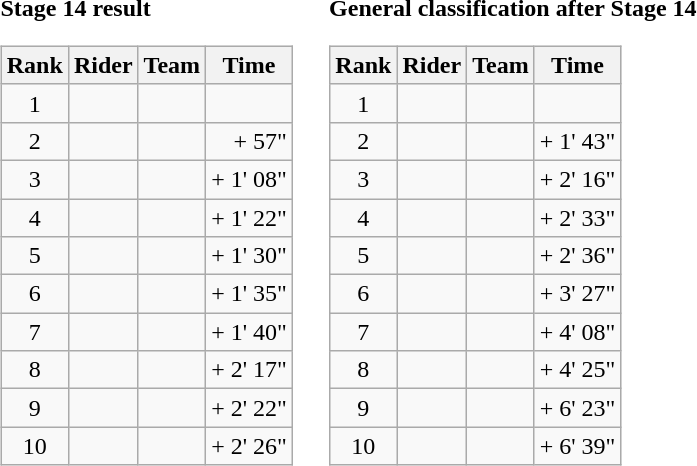<table>
<tr>
<td><strong>Stage 14 result</strong><br><table class="wikitable">
<tr>
<th scope="col">Rank</th>
<th scope="col">Rider</th>
<th scope="col">Team</th>
<th scope="col">Time</th>
</tr>
<tr>
<td style="text-align:center;">1</td>
<td></td>
<td></td>
<td style="text-align:right;"></td>
</tr>
<tr>
<td style="text-align:center;">2</td>
<td></td>
<td></td>
<td style="text-align:right;">+ 57"</td>
</tr>
<tr>
<td style="text-align:center;">3</td>
<td></td>
<td></td>
<td style="text-align:right;">+ 1' 08"</td>
</tr>
<tr>
<td style="text-align:center;">4</td>
<td></td>
<td></td>
<td style="text-align:right;">+ 1' 22"</td>
</tr>
<tr>
<td style="text-align:center;">5</td>
<td></td>
<td></td>
<td style="text-align:right;">+ 1' 30"</td>
</tr>
<tr>
<td style="text-align:center;">6</td>
<td></td>
<td></td>
<td style="text-align:right;">+ 1' 35"</td>
</tr>
<tr>
<td style="text-align:center;">7</td>
<td></td>
<td></td>
<td style="text-align:right;">+ 1' 40"</td>
</tr>
<tr>
<td style="text-align:center;">8</td>
<td></td>
<td></td>
<td style="text-align:right;">+ 2' 17"</td>
</tr>
<tr>
<td style="text-align:center;">9</td>
<td></td>
<td></td>
<td style="text-align:right;">+ 2' 22"</td>
</tr>
<tr>
<td style="text-align:center;">10</td>
<td></td>
<td></td>
<td style="text-align:right;">+ 2' 26"</td>
</tr>
</table>
</td>
<td></td>
<td><strong>General classification after Stage 14</strong><br><table class="wikitable">
<tr>
<th scope="col">Rank</th>
<th scope="col">Rider</th>
<th scope="col">Team</th>
<th scope="col">Time</th>
</tr>
<tr>
<td style="text-align:center;">1</td>
<td></td>
<td></td>
<td style="text-align:right;"></td>
</tr>
<tr>
<td style="text-align:center;">2</td>
<td></td>
<td></td>
<td style="text-align:right;">+ 1' 43"</td>
</tr>
<tr>
<td style="text-align:center;">3</td>
<td></td>
<td></td>
<td style="text-align:right;">+ 2' 16"</td>
</tr>
<tr>
<td style="text-align:center;">4</td>
<td></td>
<td></td>
<td style="text-align:right;">+ 2' 33"</td>
</tr>
<tr>
<td style="text-align:center;">5</td>
<td></td>
<td></td>
<td style="text-align:right;">+ 2' 36"</td>
</tr>
<tr>
<td style="text-align:center;">6</td>
<td></td>
<td></td>
<td style="text-align:right;">+ 3' 27"</td>
</tr>
<tr>
<td style="text-align:center;">7</td>
<td></td>
<td></td>
<td style="text-align:right;">+ 4' 08"</td>
</tr>
<tr>
<td style="text-align:center;">8</td>
<td></td>
<td></td>
<td style="text-align:right;">+ 4' 25"</td>
</tr>
<tr>
<td style="text-align:center;">9</td>
<td></td>
<td></td>
<td style="text-align:right;">+ 6' 23"</td>
</tr>
<tr>
<td style="text-align:center;">10</td>
<td></td>
<td></td>
<td style="text-align:right;">+ 6' 39"</td>
</tr>
</table>
</td>
</tr>
</table>
